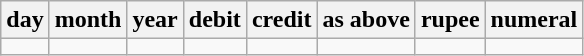<table class=wikitable style="text-align: center;">
<tr>
<th>day</th>
<th>month</th>
<th>year</th>
<th>debit</th>
<th>credit</th>
<th>as above</th>
<th>rupee</th>
<th>numeral</th>
</tr>
<tr style="font-size: 150%">
<td></td>
<td></td>
<td></td>
<td></td>
<td></td>
<td></td>
<td></td>
<td></td>
</tr>
</table>
